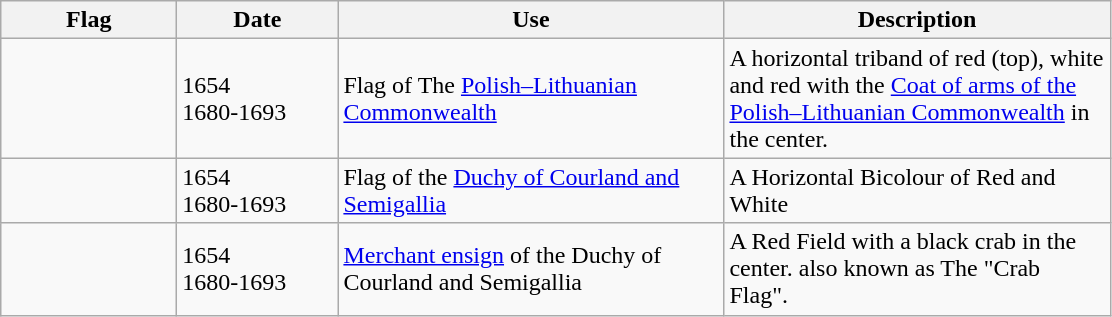<table class="wikitable">
<tr>
<th style="width:110px;">Flag</th>
<th style="width:100px;">Date</th>
<th style="width:250px;">Use</th>
<th style="width:250px;">Description</th>
</tr>
<tr>
<td></td>
<td>1654<br>1680-1693</td>
<td>Flag of The <a href='#'>Polish–Lithuanian Commonwealth</a></td>
<td>A horizontal triband of red (top), white and red with the <a href='#'>Coat of arms of the Polish–Lithuanian Commonwealth</a> in the center.</td>
</tr>
<tr>
<td></td>
<td>1654<br>1680-1693</td>
<td>Flag of the <a href='#'>Duchy of Courland and Semigallia</a></td>
<td>A Horizontal Bicolour of Red and White</td>
</tr>
<tr>
<td></td>
<td>1654<br>1680-1693</td>
<td><a href='#'>Merchant ensign</a> of the Duchy of Courland and Semigallia</td>
<td>A Red Field with a black crab in the center. also known as The "Crab Flag".</td>
</tr>
</table>
